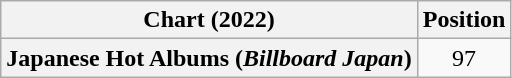<table class="wikitable plainrowheaders" style="text-align:center">
<tr>
<th scope="col">Chart (2022)</th>
<th scope="col">Position</th>
</tr>
<tr>
<th scope="row">Japanese Hot Albums (<em>Billboard Japan</em>)</th>
<td>97</td>
</tr>
</table>
